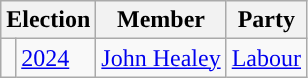<table class="wikitable">
<tr>
<th colspan="2">Election</th>
<th>Member</th>
<th>Party</th>
</tr>
<tr>
<td style="color:inherit;background-color: "></td>
<td><a href='#'>2024</a></td>
<td><a href='#'>John Healey</a></td>
<td><a href='#'>Labour</a></td>
</tr>
</table>
